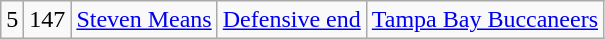<table class="wikitable" style="text-align:center">
<tr>
<td>5</td>
<td>147</td>
<td><a href='#'>Steven Means</a></td>
<td><a href='#'>Defensive end</a></td>
<td><a href='#'>Tampa Bay Buccaneers</a></td>
</tr>
</table>
